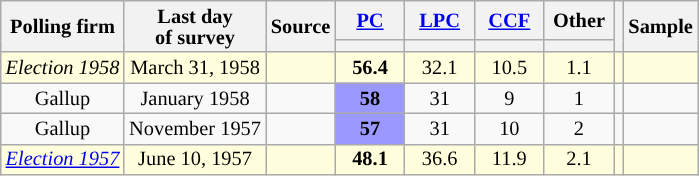<table class="wikitable sortable" style="text-align:center;font-size:85%;line-height:14px;" align="center">
<tr>
<th rowspan="2">Polling firm</th>
<th rowspan="2">Last day <br>of survey</th>
<th rowspan="2">Source</th>
<th class="unsortable" style="width:40px;"><a href='#'>PC</a></th>
<th class="unsortable" style="width:40px;"><a href='#'>LPC</a></th>
<th class="unsortable" style="width:40px;"><a href='#'>CCF</a></th>
<th class="unsortable" style="width:40px;">Other</th>
<th rowspan="2"></th>
<th rowspan="2">Sample</th>
</tr>
<tr style="line-height:5px;">
<th style="background:"></th>
<th style="background:"></th>
<th style="background:"></th>
<th style="background:"></th>
</tr>
<tr>
<td style="background:#ffd;"><em>Election 1958</em></td>
<td style="background:#ffd;">March 31, 1958</td>
<td style="background:#ffd;"></td>
<td style="background:#ffd;"><strong>56.4</strong></td>
<td style="background:#ffd;">32.1</td>
<td style="background:#ffd;">10.5</td>
<td style="background:#ffd;">1.1</td>
<td style="background:#ffd;"></td>
<td style="background:#ffd;"></td>
</tr>
<tr>
<td>Gallup</td>
<td>January 1958</td>
<td></td>
<td style='background:#9999FF'><strong>58</strong></td>
<td>31</td>
<td>9</td>
<td>1</td>
<td></td>
<td></td>
</tr>
<tr>
<td>Gallup</td>
<td>November 1957</td>
<td></td>
<td style='background:#9999FF'><strong>57</strong></td>
<td>31</td>
<td>10</td>
<td>2</td>
<td></td>
<td></td>
</tr>
<tr>
<td style="background:#ffd;"><em><a href='#'>Election 1957</a></em></td>
<td style="background:#ffd;">June 10, 1957</td>
<td style="background:#ffd;"></td>
<td style="background:#ffd;"><strong>48.1</strong></td>
<td style="background:#ffd;">36.6</td>
<td style="background:#ffd;">11.9</td>
<td style="background:#ffd;">2.1</td>
<td style="background:#ffd;"></td>
<td style="background:#ffd;"></td>
</tr>
</table>
